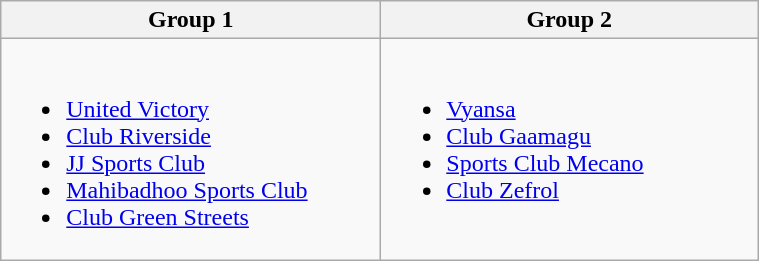<table class="wikitable" width=40%>
<tr>
<th width=25%>Group 1</th>
<th width=25%>Group 2</th>
</tr>
<tr>
<td valign=top><br><ul><li><a href='#'>United Victory</a></li><li><a href='#'>Club Riverside</a></li><li><a href='#'>JJ Sports Club</a></li><li><a href='#'>Mahibadhoo Sports Club</a></li><li><a href='#'>Club Green Streets</a></li></ul></td>
<td valign=top><br><ul><li><a href='#'>Vyansa</a></li><li><a href='#'>Club Gaamagu</a></li><li><a href='#'>Sports Club Mecano</a></li><li><a href='#'>Club Zefrol</a></li></ul></td>
</tr>
</table>
